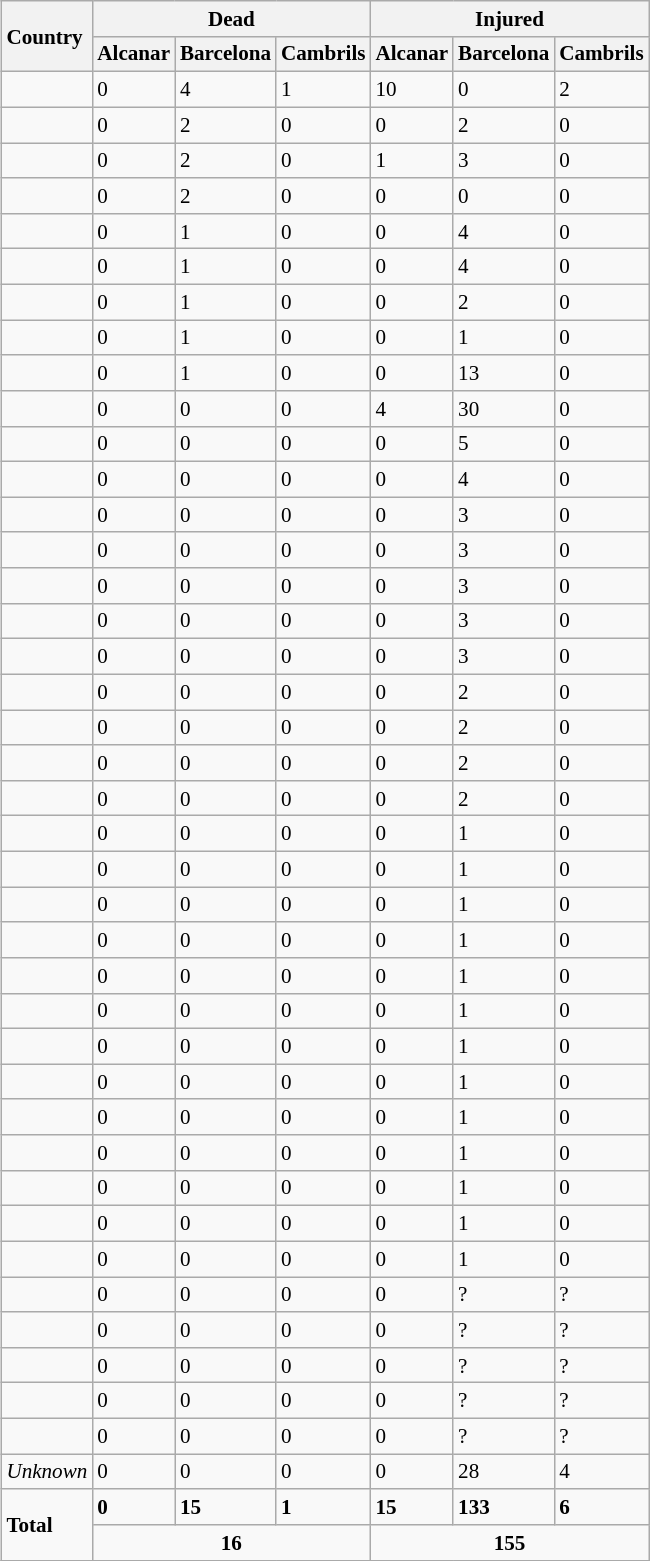<table class="wikitable sortable floatcenter" style="font-size:88%; margin:0 0 1.5em 1.5em;">
<tr>
<th rowspan="2" style="text-align:left;">Country</th>
<th colspan="3">Dead</th>
<th colspan="3">Injured</th>
</tr>
<tr>
<th>Alcanar</th>
<th>Barcelona</th>
<th>Cambrils</th>
<th>Alcanar</th>
<th>Barcelona</th>
<th>Cambrils</th>
</tr>
<tr>
<td style="text-align:left;"></td>
<td>0</td>
<td>4</td>
<td>1</td>
<td>10</td>
<td>0</td>
<td>2</td>
</tr>
<tr>
<td></td>
<td>0</td>
<td>2</td>
<td>0</td>
<td>0</td>
<td>2</td>
<td>0</td>
</tr>
<tr>
<td style="text-align:left;"></td>
<td>0</td>
<td>2</td>
<td>0</td>
<td>1</td>
<td>3</td>
<td>0</td>
</tr>
<tr>
<td style="text-align:left;"></td>
<td>0</td>
<td>2</td>
<td>0</td>
<td>0</td>
<td>0</td>
<td>0</td>
</tr>
<tr>
<td></td>
<td>0</td>
<td>1</td>
<td>0</td>
<td>0</td>
<td>4</td>
<td>0</td>
</tr>
<tr>
<td></td>
<td>0</td>
<td>1</td>
<td>0</td>
<td>0</td>
<td>4</td>
<td>0</td>
</tr>
<tr>
<td style="text-align:left;"></td>
<td>0</td>
<td>1</td>
<td>0</td>
<td>0</td>
<td>2</td>
<td>0</td>
</tr>
<tr>
<td></td>
<td>0</td>
<td>1</td>
<td>0</td>
<td>0</td>
<td>1</td>
<td>0</td>
</tr>
<tr>
<td style="text-align:left;"></td>
<td>0</td>
<td>1</td>
<td>0</td>
<td>0</td>
<td>13</td>
<td>0</td>
</tr>
<tr>
<td></td>
<td>0</td>
<td>0</td>
<td>0</td>
<td>4</td>
<td>30</td>
<td>0</td>
</tr>
<tr>
<td></td>
<td>0</td>
<td>0</td>
<td>0</td>
<td>0</td>
<td>5</td>
<td>0</td>
</tr>
<tr>
<td></td>
<td>0</td>
<td>0</td>
<td>0</td>
<td>0</td>
<td>4</td>
<td>0</td>
</tr>
<tr>
<td></td>
<td>0</td>
<td>0</td>
<td>0</td>
<td>0</td>
<td>3</td>
<td>0</td>
</tr>
<tr>
<td></td>
<td>0</td>
<td>0</td>
<td>0</td>
<td>0</td>
<td>3</td>
<td>0</td>
</tr>
<tr>
<td></td>
<td>0</td>
<td>0</td>
<td>0</td>
<td>0</td>
<td>3</td>
<td>0</td>
</tr>
<tr>
<td></td>
<td>0</td>
<td>0</td>
<td>0</td>
<td>0</td>
<td>3</td>
<td>0</td>
</tr>
<tr>
<td></td>
<td>0</td>
<td>0</td>
<td>0</td>
<td>0</td>
<td>3</td>
<td>0</td>
</tr>
<tr>
<td></td>
<td>0</td>
<td>0</td>
<td>0</td>
<td>0</td>
<td>2</td>
<td>0</td>
</tr>
<tr>
<td></td>
<td>0</td>
<td>0</td>
<td>0</td>
<td>0</td>
<td>2</td>
<td>0</td>
</tr>
<tr>
<td></td>
<td>0</td>
<td>0</td>
<td>0</td>
<td>0</td>
<td>2</td>
<td>0</td>
</tr>
<tr>
<td></td>
<td>0</td>
<td>0</td>
<td>0</td>
<td>0</td>
<td>2</td>
<td>0</td>
</tr>
<tr>
<td></td>
<td>0</td>
<td>0</td>
<td>0</td>
<td>0</td>
<td>1</td>
<td>0</td>
</tr>
<tr>
<td></td>
<td>0</td>
<td>0</td>
<td>0</td>
<td>0</td>
<td>1</td>
<td>0</td>
</tr>
<tr>
<td></td>
<td>0</td>
<td>0</td>
<td>0</td>
<td>0</td>
<td>1</td>
<td>0</td>
</tr>
<tr>
<td></td>
<td>0</td>
<td>0</td>
<td>0</td>
<td>0</td>
<td>1</td>
<td>0</td>
</tr>
<tr>
<td></td>
<td>0</td>
<td>0</td>
<td>0</td>
<td>0</td>
<td>1</td>
<td>0</td>
</tr>
<tr>
<td></td>
<td>0</td>
<td>0</td>
<td>0</td>
<td>0</td>
<td>1</td>
<td>0</td>
</tr>
<tr>
<td></td>
<td>0</td>
<td>0</td>
<td>0</td>
<td>0</td>
<td>1</td>
<td>0</td>
</tr>
<tr>
<td></td>
<td>0</td>
<td>0</td>
<td>0</td>
<td>0</td>
<td>1</td>
<td>0</td>
</tr>
<tr>
<td></td>
<td>0</td>
<td>0</td>
<td>0</td>
<td>0</td>
<td>1</td>
<td>0</td>
</tr>
<tr>
<td></td>
<td>0</td>
<td>0</td>
<td>0</td>
<td>0</td>
<td>1</td>
<td>0</td>
</tr>
<tr>
<td></td>
<td>0</td>
<td>0</td>
<td>0</td>
<td>0</td>
<td>1</td>
<td>0</td>
</tr>
<tr>
<td></td>
<td>0</td>
<td>0</td>
<td>0</td>
<td>0</td>
<td>1</td>
<td>0</td>
</tr>
<tr>
<td></td>
<td>0</td>
<td>0</td>
<td>0</td>
<td>0</td>
<td>1</td>
<td>0</td>
</tr>
<tr>
<td></td>
<td>0</td>
<td>0</td>
<td>0</td>
<td>0</td>
<td>?</td>
<td>?</td>
</tr>
<tr>
<td></td>
<td>0</td>
<td>0</td>
<td>0</td>
<td>0</td>
<td>?</td>
<td>?</td>
</tr>
<tr>
<td></td>
<td>0</td>
<td>0</td>
<td>0</td>
<td>0</td>
<td>?</td>
<td>?</td>
</tr>
<tr>
<td></td>
<td>0</td>
<td>0</td>
<td>0</td>
<td>0</td>
<td>?</td>
<td>?</td>
</tr>
<tr>
<td></td>
<td>0</td>
<td>0</td>
<td>0</td>
<td>0</td>
<td>?</td>
<td>?</td>
</tr>
<tr class="sortbottom">
<td style="text-align:left;"><em>Unknown</em></td>
<td>0</td>
<td>0</td>
<td>0</td>
<td>0</td>
<td>28</td>
<td>4</td>
</tr>
<tr class="sortbottom">
<td rowspan="2"><strong>Total</strong></td>
<td><strong>0</strong></td>
<td><strong>15</strong></td>
<td><strong>1</strong></td>
<td><strong>15</strong></td>
<td><strong>133</strong></td>
<td><strong>6</strong></td>
</tr>
<tr class="sortbottom">
<td colspan="3" style="text-align:center;"><strong>16</strong></td>
<td colspan="3" style="text-align:center;"><strong>155</strong></td>
</tr>
<tr class="sortbottom">
</tr>
</table>
